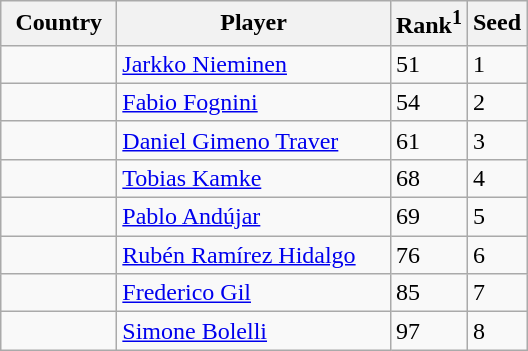<table class="sortable wikitable">
<tr>
<th width="70">Country</th>
<th width="175">Player</th>
<th>Rank<sup>1</sup></th>
<th>Seed</th>
</tr>
<tr>
<td></td>
<td><a href='#'>Jarkko Nieminen</a></td>
<td>51</td>
<td>1</td>
</tr>
<tr>
<td></td>
<td><a href='#'>Fabio Fognini</a></td>
<td>54</td>
<td>2</td>
</tr>
<tr>
<td></td>
<td><a href='#'>Daniel Gimeno Traver</a></td>
<td>61</td>
<td>3</td>
</tr>
<tr>
<td></td>
<td><a href='#'>Tobias Kamke</a></td>
<td>68</td>
<td>4</td>
</tr>
<tr>
<td></td>
<td><a href='#'>Pablo Andújar</a></td>
<td>69</td>
<td>5</td>
</tr>
<tr>
<td></td>
<td><a href='#'>Rubén Ramírez Hidalgo</a></td>
<td>76</td>
<td>6</td>
</tr>
<tr>
<td></td>
<td><a href='#'>Frederico Gil</a></td>
<td>85</td>
<td>7</td>
</tr>
<tr>
<td></td>
<td><a href='#'>Simone Bolelli</a></td>
<td>97</td>
<td>8</td>
</tr>
</table>
